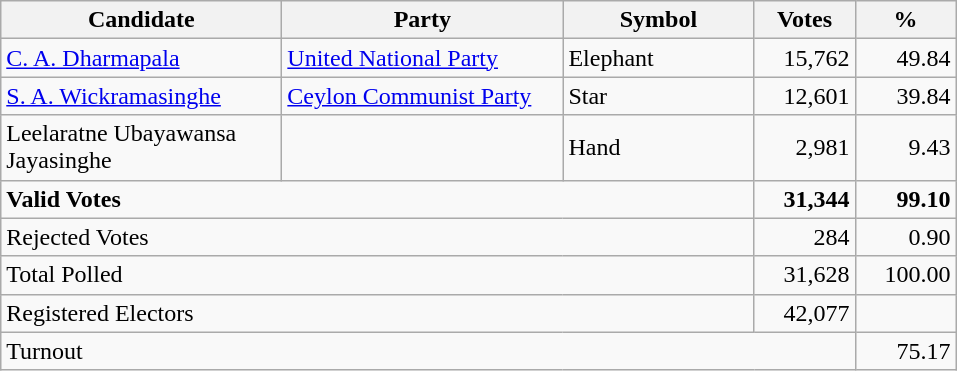<table class="wikitable" border="1" style="text-align:right;">
<tr>
<th align=left width="180">Candidate</th>
<th align=left width="180">Party</th>
<th align=left width="120">Symbol</th>
<th align=left width="60">Votes</th>
<th align=left width="60">%</th>
</tr>
<tr>
<td align=left><a href='#'>C. A. Dharmapala</a></td>
<td align=left><a href='#'>United National Party</a></td>
<td align=left>Elephant</td>
<td align=right>15,762</td>
<td align=right>49.84</td>
</tr>
<tr>
<td align=left><a href='#'>S. A. Wickramasinghe</a></td>
<td align=left><a href='#'>Ceylon Communist Party</a></td>
<td align=left>Star</td>
<td align=right>12,601</td>
<td align=right>39.84</td>
</tr>
<tr>
<td align=left>Leelaratne Ubayawansa Jayasinghe</td>
<td align=left></td>
<td align=left>Hand</td>
<td align=right>2,981</td>
<td align=right>9.43</td>
</tr>
<tr>
<td align=left colspan=3><strong>Valid Votes</strong></td>
<td align=right><strong>31,344</strong></td>
<td align=right><strong>99.10</strong></td>
</tr>
<tr>
<td align=left colspan=3>Rejected Votes</td>
<td align=right>284</td>
<td align=right>0.90</td>
</tr>
<tr>
<td align=left colspan=3>Total Polled</td>
<td align=right>31,628</td>
<td align=right>100.00</td>
</tr>
<tr>
<td align=left colspan=3>Registered Electors</td>
<td align=right>42,077</td>
<td></td>
</tr>
<tr>
<td align=left colspan=4>Turnout</td>
<td align=right>75.17</td>
</tr>
</table>
